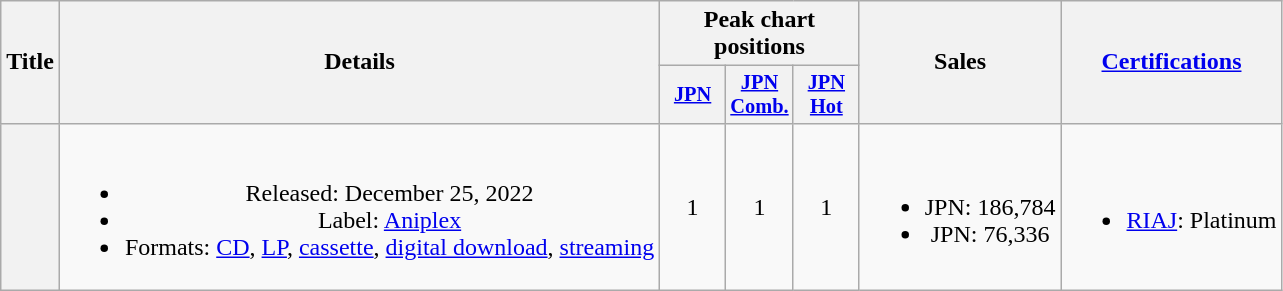<table class="wikitable plainrowheaders" style="text-align:center;">
<tr>
<th scope="col" rowspan="2">Title</th>
<th scope="col" rowspan="2">Details</th>
<th scope="col" colspan="3">Peak chart positions</th>
<th scope="col" rowspan="2">Sales</th>
<th scope="col" rowspan="2"><a href='#'>Certifications</a></th>
</tr>
<tr>
<th scope="col" style="width:2.75em;font-size:85%;"><a href='#'>JPN</a><br></th>
<th scope="col" style="width:2.75em;font-size:85%;"><a href='#'>JPN<br>Comb.</a><br></th>
<th scope="col" style="width:2.75em;font-size:85%;"><a href='#'>JPN<br>Hot</a><br></th>
</tr>
<tr>
<th scope="row"></th>
<td><br><ul><li>Released: December 25, 2022</li><li>Label: <a href='#'>Aniplex</a></li><li>Formats: <a href='#'>CD</a>, <a href='#'>LP</a>, <a href='#'>cassette</a>, <a href='#'>digital download</a>, <a href='#'>streaming</a></li></ul></td>
<td>1</td>
<td>1</td>
<td>1</td>
<td><br><ul><li>JPN: 186,784 </li><li>JPN: 76,336 </li></ul></td>
<td><br><ul><li><a href='#'>RIAJ</a>: Platinum</li></ul></td>
</tr>
</table>
